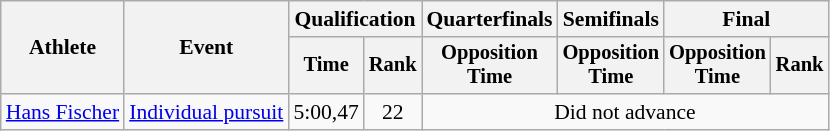<table class="wikitable" style="font-size:90%">
<tr>
<th rowspan="2">Athlete</th>
<th rowspan="2">Event</th>
<th colspan=2>Qualification</th>
<th>Quarterfinals</th>
<th>Semifinals</th>
<th colspan=2>Final</th>
</tr>
<tr style="font-size:95%">
<th>Time</th>
<th>Rank</th>
<th>Opposition<br>Time</th>
<th>Opposition<br>Time</th>
<th>Opposition<br>Time</th>
<th>Rank</th>
</tr>
<tr align=center>
<td align=left><a href='#'>Hans Fischer</a></td>
<td align=left><a href='#'>Individual pursuit</a></td>
<td>5:00,47</td>
<td>22</td>
<td colspan=5>Did not advance</td>
</tr>
</table>
